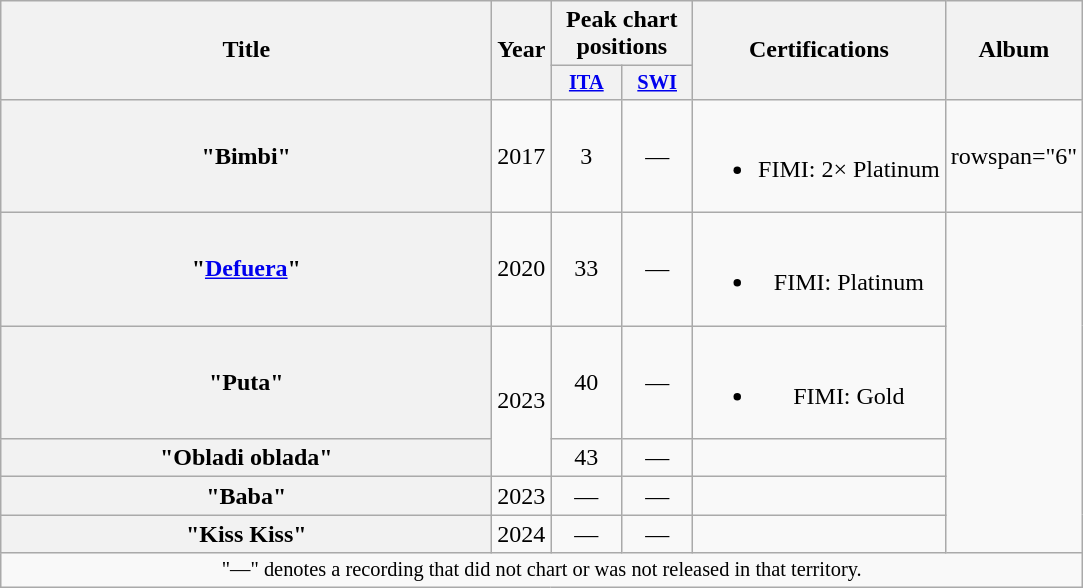<table class="wikitable plainrowheaders" style="text-align:center;">
<tr>
<th scope="col" rowspan="2" style="width:20em;">Title</th>
<th scope="col" rowspan="2" style="width:1em;">Year</th>
<th scope="col" colspan="2">Peak chart positions</th>
<th scope="col" rowspan="2">Certifications</th>
<th scope="col" rowspan="2">Album</th>
</tr>
<tr>
<th scope="col" style="width:3em;font-size:85%;"><a href='#'>ITA</a><br></th>
<th scope="col" style="width:3em;font-size:85%;"><a href='#'>SWI</a><br></th>
</tr>
<tr>
<th scope="row">"Bimbi"<br></th>
<td>2017</td>
<td>3</td>
<td>—</td>
<td><br><ul><li>FIMI: 2× Platinum</li></ul></td>
<td>rowspan="6" </td>
</tr>
<tr>
<th scope="row">"<a href='#'>Defuera</a>"<br></th>
<td>2020</td>
<td>33</td>
<td>—</td>
<td><br><ul><li>FIMI: Platinum</li></ul></td>
</tr>
<tr>
<th scope="row">"Puta"<br></th>
<td rowspan="2">2023</td>
<td>40<br></td>
<td>—</td>
<td><br><ul><li>FIMI: Gold</li></ul></td>
</tr>
<tr>
<th scope="row">"Obladi oblada"<br></th>
<td>43</td>
<td>—</td>
<td></td>
</tr>
<tr>
<th scope="row">"Baba"<br></th>
<td>2023</td>
<td>—</td>
<td>—</td>
<td></td>
</tr>
<tr>
<th scope="row">"Kiss Kiss"<br></th>
<td>2024</td>
<td>—</td>
<td>—</td>
<td></td>
</tr>
<tr>
<td style="text-align:center; font-size:85%;" colspan="6">"—" denotes a recording that did not chart or was not released in that territory.</td>
</tr>
</table>
